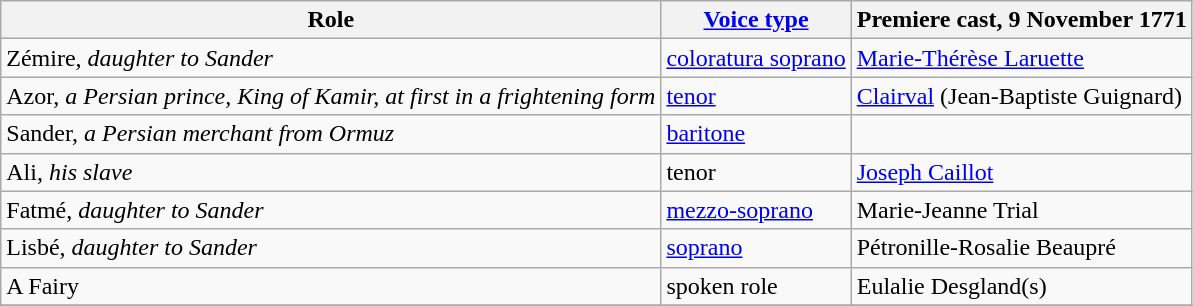<table class="wikitable">
<tr>
<th>Role</th>
<th><a href='#'>Voice type</a></th>
<th>Premiere cast, 9 November 1771</th>
</tr>
<tr>
<td>Zémire, <em>daughter to Sander</em></td>
<td><a href='#'>coloratura soprano</a></td>
<td><a href='#'>Marie-Thérèse Laruette</a></td>
</tr>
<tr>
<td>Azor, <em>a Persian prince, King of Kamir, at first in a frightening form</em></td>
<td><a href='#'>tenor</a></td>
<td><a href='#'>Clairval</a> (Jean-Baptiste Guignard)</td>
</tr>
<tr>
<td>Sander, <em>a Persian merchant from Ormuz</em></td>
<td><a href='#'>baritone</a></td>
<td></td>
</tr>
<tr>
<td>Ali, <em>his slave</em></td>
<td>tenor</td>
<td><a href='#'>Joseph Caillot</a></td>
</tr>
<tr>
<td>Fatmé, <em>daughter to Sander</em></td>
<td><a href='#'>mezzo-soprano</a></td>
<td>Marie-Jeanne Trial</td>
</tr>
<tr>
<td>Lisbé, <em>daughter to Sander</em></td>
<td><a href='#'>soprano</a></td>
<td>Pétronille-Rosalie Beaupré</td>
</tr>
<tr>
<td>A Fairy</td>
<td>spoken role</td>
<td>Eulalie Desgland(s)</td>
</tr>
<tr>
</tr>
</table>
